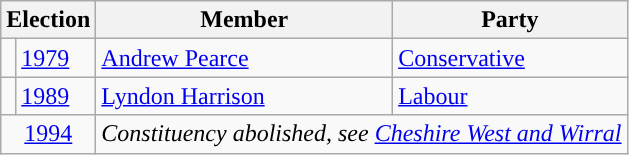<table class="wikitable">
<tr>
<th colspan="2">Election</th>
<th>Member</th>
<th>Party</th>
</tr>
<tr>
<td style="background-color: "></td>
<td><a href='#'>1979</a></td>
<td><a href='#'>Andrew Pearce</a></td>
<td><a href='#'>Conservative</a></td>
</tr>
<tr>
<td style="background-color: "></td>
<td><a href='#'>1989</a></td>
<td><a href='#'>Lyndon Harrison</a></td>
<td><a href='#'>Labour</a></td>
</tr>
<tr>
<td colspan="2" align="center"><a href='#'>1994</a></td>
<td colspan="2"><em>Constituency abolished, see <a href='#'>Cheshire West and Wirral</a></em></td>
</tr>
</table>
